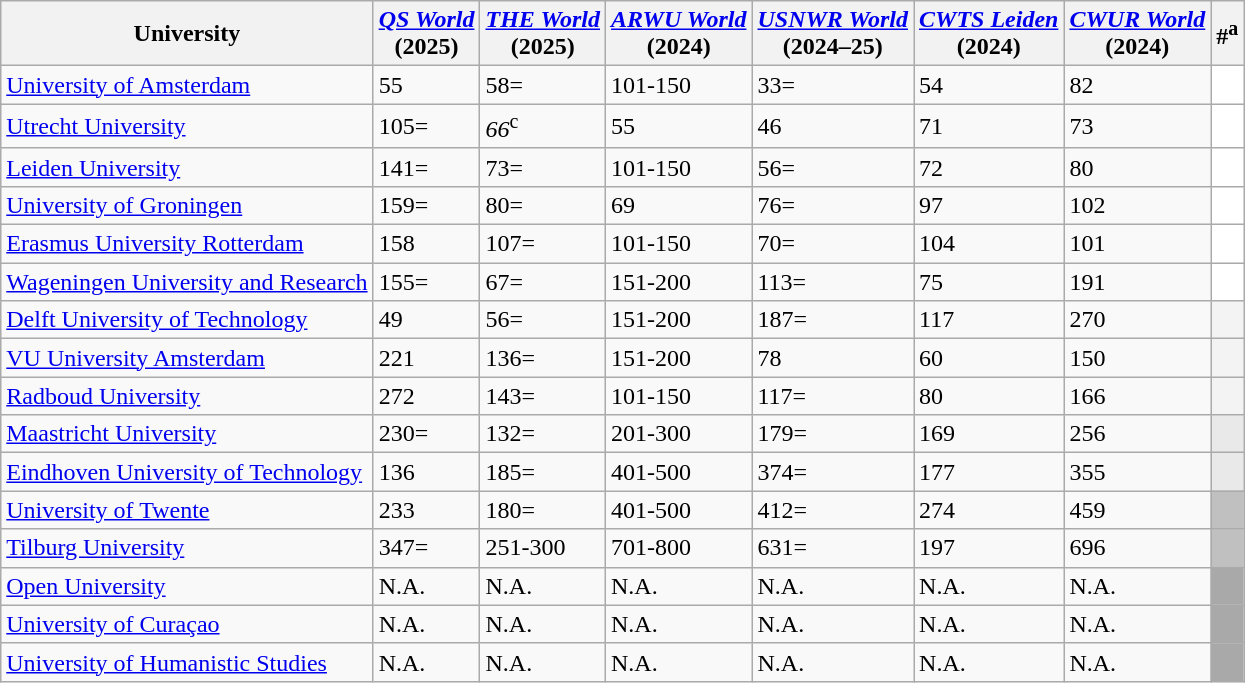<table class="wikitable sortable" style="text-align: left;">
<tr>
<th>University</th>
<th data-sort-type="number"><em><a href='#'>QS World</a></em><br>(2025)</th>
<th data-sort-type="number"><em><a href='#'>THE World</a></em><br>(2025)</th>
<th data-sort-type="number"><em><a href='#'>ARWU World</a></em><br>(2024)</th>
<th data-sort-type="number"><em><a href='#'>USNWR World</a></em><br>(2024–25)</th>
<th data-sort-type="number"><em><a href='#'>CWTS Leiden</a></em><br>(2024)</th>
<th data-sort-type="number"><em><a href='#'>CWUR World</a></em><br>(2024)</th>
<th>#<sup>a</sup></th>
</tr>
<tr>
<td align="left"><a href='#'>University of Amsterdam</a></td>
<td>55</td>
<td>58=</td>
<td>101-150</td>
<td>33=</td>
<td>54</td>
<td>82</td>
<td style="background-color:white"></td>
</tr>
<tr>
<td align="left"><a href='#'>Utrecht University</a></td>
<td>105=</td>
<td><em>66</em><sup>c</sup></td>
<td>55</td>
<td>46</td>
<td>71</td>
<td>73</td>
<td style="background-color:white"></td>
</tr>
<tr>
<td align="left"><a href='#'>Leiden University</a></td>
<td>141=</td>
<td>73=</td>
<td>101-150</td>
<td>56=</td>
<td>72</td>
<td>80</td>
<td style="background-color:white"></td>
</tr>
<tr>
<td align="left"><a href='#'>University of Groningen</a></td>
<td>159=</td>
<td>80=</td>
<td>69</td>
<td>76=</td>
<td>97</td>
<td>102</td>
<td style="background-color:white"></td>
</tr>
<tr>
<td align="left"><a href='#'>Erasmus University Rotterdam</a></td>
<td>158</td>
<td>107=</td>
<td>101-150</td>
<td>70=</td>
<td>104</td>
<td>101</td>
<td style="background-color:white"></td>
</tr>
<tr>
<td align="left"><a href='#'>Wageningen University and Research</a></td>
<td>155=</td>
<td>67=</td>
<td>151-200</td>
<td>113=</td>
<td>75</td>
<td>191</td>
<td style="background-color:white"></td>
</tr>
<tr>
<td align="left"><a href='#'>Delft University of Technology</a></td>
<td>49</td>
<td>56=</td>
<td>151-200</td>
<td>187=</td>
<td>117</td>
<td>270</td>
<td style="background-color:#F3F3F3"></td>
</tr>
<tr>
<td align="left"><a href='#'>VU University Amsterdam</a></td>
<td>221</td>
<td>136=</td>
<td>151-200</td>
<td>78</td>
<td>60</td>
<td>150</td>
<td style="background-color:#F3F3F3"></td>
</tr>
<tr>
<td align="left"><a href='#'>Radboud University</a></td>
<td>272</td>
<td>143=</td>
<td>101-150</td>
<td>117=</td>
<td>80</td>
<td>166</td>
<td style="background-color:#F3F3F3"></td>
</tr>
<tr>
<td align="left"><a href='#'>Maastricht University</a></td>
<td>230=</td>
<td>132=</td>
<td>201-300</td>
<td>179=</td>
<td>169</td>
<td>256</td>
<td style="background-color:#E9E9E9"></td>
</tr>
<tr>
<td align="left"><a href='#'>Eindhoven University of Technology</a></td>
<td>136</td>
<td>185=</td>
<td>401-500</td>
<td>374=</td>
<td>177</td>
<td>355</td>
<td style="background-color:#E9E9E9"></td>
</tr>
<tr>
<td align="left"><a href='#'>University of Twente</a></td>
<td>233</td>
<td>180=</td>
<td>401-500</td>
<td>412=</td>
<td>274</td>
<td>459</td>
<td style="background-color:#C0C0C0"></td>
</tr>
<tr>
<td align="left"><a href='#'>Tilburg University</a></td>
<td>347=</td>
<td>251-300</td>
<td>701-800</td>
<td>631=</td>
<td>197</td>
<td>696</td>
<td style="background-color:#C0C0C0"></td>
</tr>
<tr>
<td align="left"><a href='#'>Open University</a></td>
<td>N.A.</td>
<td>N.A.</td>
<td>N.A.</td>
<td>N.A.</td>
<td>N.A.</td>
<td>N.A.</td>
<td style="background-color:#A9A9A9"></td>
</tr>
<tr>
<td align="left"><a href='#'>University of Curaçao</a></td>
<td>N.A.</td>
<td>N.A.</td>
<td>N.A.</td>
<td>N.A.</td>
<td>N.A.</td>
<td>N.A.</td>
<td style="background-color:#A9A9A9"></td>
</tr>
<tr>
<td align="left"><a href='#'>University of Humanistic Studies</a></td>
<td>N.A.</td>
<td>N.A.</td>
<td>N.A.</td>
<td>N.A.</td>
<td>N.A.</td>
<td>N.A.</td>
<td style="background-color:#A9A9A9"></td>
</tr>
</table>
